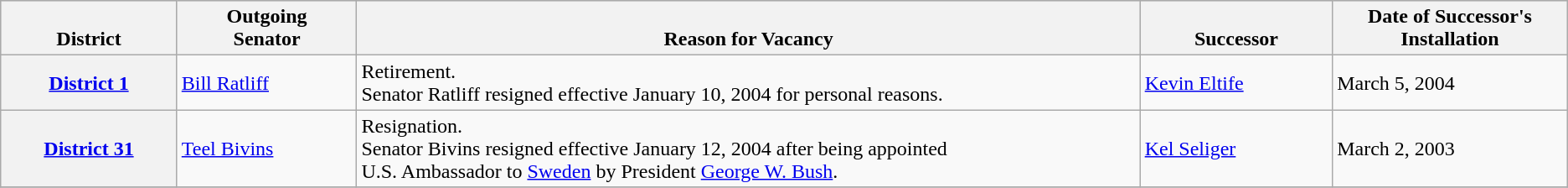<table class="wikitable">
<tr bgcolor="#cccccc" align="center" valign="bottom">
<th>District</th>
<th>Outgoing<br>Senator</th>
<th width="50%">Reason for Vacancy</th>
<th>Successor</th>
<th width="15%">Date of Successor's Installation</th>
</tr>
<tr>
<th><a href='#'>District 1</a></th>
<td><a href='#'>Bill Ratliff</a></td>
<td>Retirement.<br>Senator Ratliff resigned effective January 10, 2004 for personal reasons.</td>
<td><a href='#'>Kevin Eltife</a></td>
<td>March 5, 2004</td>
</tr>
<tr>
<th><a href='#'>District 31</a></th>
<td><a href='#'>Teel Bivins</a></td>
<td>Resignation.<br>Senator Bivins resigned effective January 12, 2004 after being appointed<br>U.S. Ambassador to <a href='#'>Sweden</a> by President <a href='#'>George W. Bush</a>.</td>
<td><a href='#'>Kel Seliger</a></td>
<td>March 2, 2003</td>
</tr>
<tr>
</tr>
</table>
